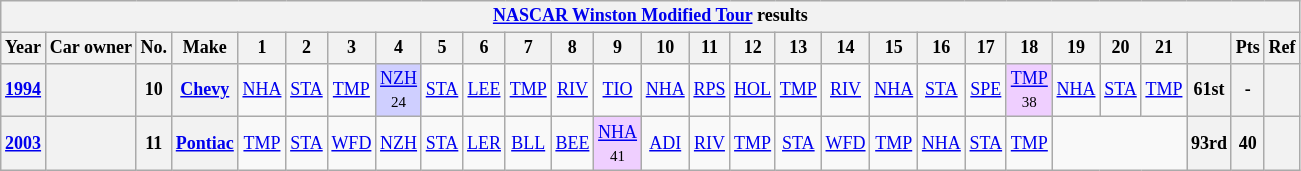<table class="wikitable" style="text-align:center; font-size:75%">
<tr>
<th colspan=38><a href='#'>NASCAR Winston Modified Tour</a> results</th>
</tr>
<tr>
<th>Year</th>
<th>Car owner</th>
<th>No.</th>
<th>Make</th>
<th>1</th>
<th>2</th>
<th>3</th>
<th>4</th>
<th>5</th>
<th>6</th>
<th>7</th>
<th>8</th>
<th>9</th>
<th>10</th>
<th>11</th>
<th>12</th>
<th>13</th>
<th>14</th>
<th>15</th>
<th>16</th>
<th>17</th>
<th>18</th>
<th>19</th>
<th>20</th>
<th>21</th>
<th></th>
<th>Pts</th>
<th>Ref</th>
</tr>
<tr>
<th><a href='#'>1994</a></th>
<th></th>
<th>10</th>
<th><a href='#'>Chevy</a></th>
<td><a href='#'>NHA</a></td>
<td><a href='#'>STA</a></td>
<td><a href='#'>TMP</a></td>
<td style="background:#CFCFFF;"><a href='#'>NZH</a><br><small>24</small></td>
<td><a href='#'>STA</a></td>
<td><a href='#'>LEE</a></td>
<td><a href='#'>TMP</a></td>
<td><a href='#'>RIV</a></td>
<td><a href='#'>TIO</a></td>
<td><a href='#'>NHA</a></td>
<td><a href='#'>RPS</a></td>
<td><a href='#'>HOL</a></td>
<td><a href='#'>TMP</a></td>
<td><a href='#'>RIV</a></td>
<td><a href='#'>NHA</a></td>
<td><a href='#'>STA</a></td>
<td><a href='#'>SPE</a></td>
<td style="background:#EFCFFF;"><a href='#'>TMP</a><br><small>38</small></td>
<td><a href='#'>NHA</a></td>
<td><a href='#'>STA</a></td>
<td><a href='#'>TMP</a></td>
<th>61st</th>
<th>-</th>
<th></th>
</tr>
<tr>
<th><a href='#'>2003</a></th>
<th></th>
<th>11</th>
<th><a href='#'>Pontiac</a></th>
<td><a href='#'>TMP</a></td>
<td><a href='#'>STA</a></td>
<td><a href='#'>WFD</a></td>
<td><a href='#'>NZH</a></td>
<td><a href='#'>STA</a></td>
<td><a href='#'>LER</a></td>
<td><a href='#'>BLL</a></td>
<td><a href='#'>BEE</a></td>
<td style="background:#EFCFFF;"><a href='#'>NHA</a><br><small>41</small></td>
<td><a href='#'>ADI</a></td>
<td><a href='#'>RIV</a></td>
<td><a href='#'>TMP</a></td>
<td><a href='#'>STA</a></td>
<td><a href='#'>WFD</a></td>
<td><a href='#'>TMP</a></td>
<td><a href='#'>NHA</a></td>
<td><a href='#'>STA</a></td>
<td><a href='#'>TMP</a></td>
<td colspan=3></td>
<th>93rd</th>
<th>40</th>
<th></th>
</tr>
</table>
